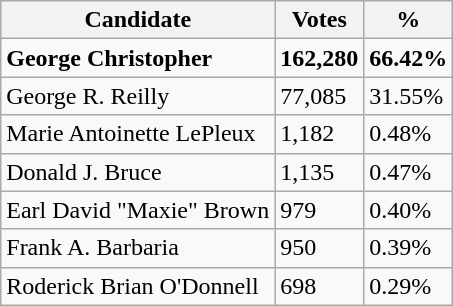<table class="wikitable">
<tr>
<th>Candidate</th>
<th>Votes</th>
<th>%</th>
</tr>
<tr>
<td><strong>George Christopher</strong></td>
<td><strong>162,280</strong></td>
<td><strong>66.42%</strong></td>
</tr>
<tr>
<td>George R. Reilly</td>
<td>77,085</td>
<td>31.55%</td>
</tr>
<tr>
<td>Marie Antoinette LePleux</td>
<td>1,182</td>
<td>0.48%</td>
</tr>
<tr>
<td>Donald J. Bruce</td>
<td>1,135</td>
<td>0.47%</td>
</tr>
<tr>
<td>Earl David "Maxie" Brown</td>
<td>979</td>
<td>0.40%</td>
</tr>
<tr>
<td>Frank A. Barbaria</td>
<td>950</td>
<td>0.39%</td>
</tr>
<tr>
<td>Roderick Brian O'Donnell</td>
<td>698</td>
<td>0.29%</td>
</tr>
</table>
